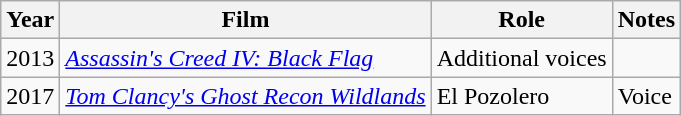<table class="wikitable sortable">
<tr>
<th>Year</th>
<th>Film</th>
<th>Role</th>
<th>Notes</th>
</tr>
<tr>
<td>2013</td>
<td><em><a href='#'>Assassin's Creed IV: Black Flag</a></em></td>
<td>Additional voices</td>
<td></td>
</tr>
<tr>
<td>2017</td>
<td><em><a href='#'>Tom Clancy's Ghost Recon Wildlands</a></em></td>
<td>El Pozolero</td>
<td>Voice</td>
</tr>
</table>
